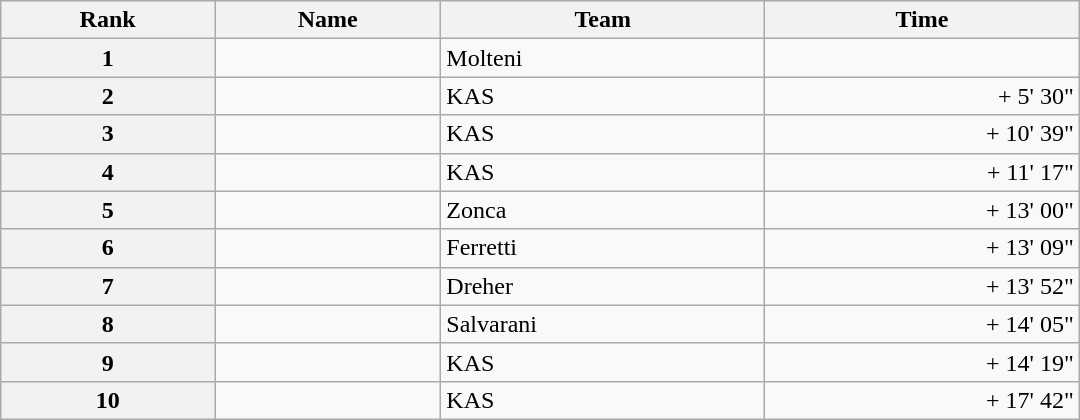<table class="wikitable" style="width:45em;margin-bottom:0;">
<tr>
<th>Rank</th>
<th>Name</th>
<th>Team</th>
<th>Time</th>
</tr>
<tr>
<th style="text-align:center">1</th>
<td> </td>
<td>Molteni</td>
<td align="right"></td>
</tr>
<tr>
<th style="text-align:center">2</th>
<td></td>
<td>KAS</td>
<td align="right">+ 5' 30"</td>
</tr>
<tr>
<th style="text-align:center">3</th>
<td></td>
<td>KAS</td>
<td align="right">+ 10' 39"</td>
</tr>
<tr>
<th style="text-align:center">4</th>
<td></td>
<td>KAS</td>
<td align="right">+ 11' 17"</td>
</tr>
<tr>
<th style="text-align:center">5</th>
<td></td>
<td>Zonca</td>
<td align="right">+ 13' 00"</td>
</tr>
<tr>
<th style="text-align:center">6</th>
<td></td>
<td>Ferretti</td>
<td align="right">+ 13' 09"</td>
</tr>
<tr>
<th style="text-align:center">7</th>
<td> </td>
<td>Dreher</td>
<td align="right">+ 13' 52"</td>
</tr>
<tr>
<th style="text-align:center">8</th>
<td></td>
<td>Salvarani</td>
<td align="right">+ 14' 05"</td>
</tr>
<tr>
<th style="text-align:center">9</th>
<td></td>
<td>KAS</td>
<td align="right">+ 14' 19"</td>
</tr>
<tr>
<th style="text-align:center">10</th>
<td></td>
<td>KAS</td>
<td align="right">+ 17' 42"</td>
</tr>
</table>
